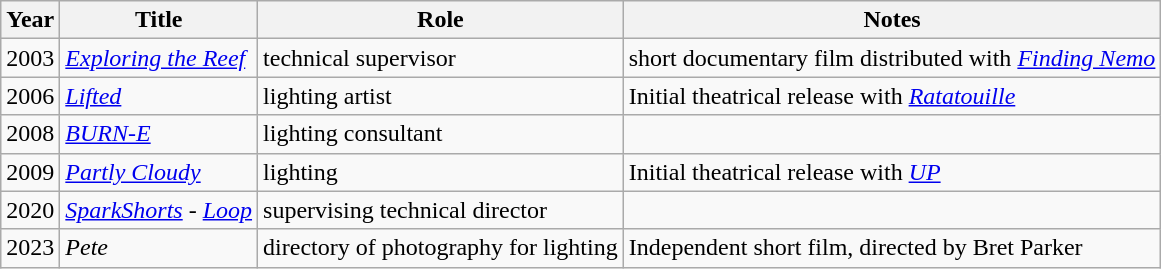<table class="wikitable sortable">
<tr>
<th>Year</th>
<th>Title</th>
<th>Role</th>
<th>Notes</th>
</tr>
<tr>
<td>2003</td>
<td><em><a href='#'>Exploring the Reef</a></em></td>
<td>technical supervisor</td>
<td>short documentary film distributed with <em><a href='#'>Finding Nemo</a></em></td>
</tr>
<tr>
<td>2006</td>
<td><em><a href='#'>Lifted</a></em></td>
<td>lighting artist</td>
<td>Initial theatrical release with <em><a href='#'>Ratatouille</a></em></td>
</tr>
<tr>
<td>2008</td>
<td><em><a href='#'>BURN-E</a></em></td>
<td>lighting consultant</td>
<td></td>
</tr>
<tr>
<td>2009</td>
<td><em><a href='#'>Partly Cloudy</a></em></td>
<td>lighting</td>
<td>Initial theatrical release with <em><a href='#'>UP</a></em></td>
</tr>
<tr>
<td>2020</td>
<td><em><a href='#'>SparkShorts</a> - <a href='#'>Loop</a></em></td>
<td>supervising technical director</td>
<td></td>
</tr>
<tr>
<td>2023</td>
<td><em>Pete</em></td>
<td>directory of photography for lighting</td>
<td>Independent short film, directed by Bret Parker</td>
</tr>
</table>
